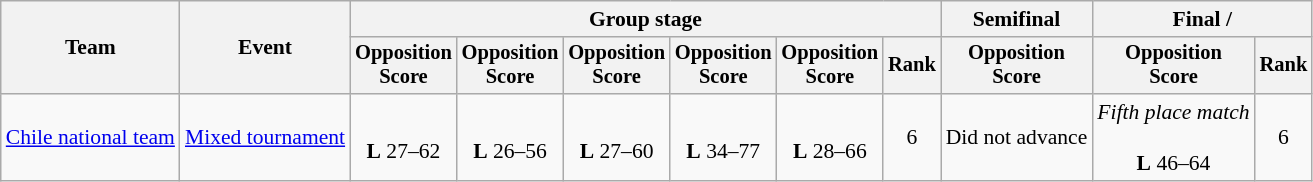<table class="wikitable" style="font-size:90%;text-align:center">
<tr>
<th rowspan="2">Team</th>
<th rowspan="2">Event</th>
<th colspan="6">Group stage</th>
<th>Semifinal</th>
<th colspan="2">Final / </th>
</tr>
<tr style="font-size:95%">
<th>Opposition<br>Score</th>
<th>Opposition<br>Score</th>
<th>Opposition<br>Score</th>
<th>Opposition<br>Score</th>
<th>Opposition<br>Score</th>
<th>Rank</th>
<th>Opposition<br>Score</th>
<th>Opposition<br>Score</th>
<th>Rank</th>
</tr>
<tr>
<td align=left><a href='#'>Chile national team</a></td>
<td align=left><a href='#'>Mixed tournament</a></td>
<td><br><strong>L</strong> 27–62</td>
<td><br><strong>L</strong> 26–56</td>
<td><br><strong>L</strong> 27–60</td>
<td><br><strong>L</strong> 34–77</td>
<td><br><strong>L</strong> 28–66</td>
<td>6</td>
<td>Did not advance</td>
<td><em>Fifth place match</em><br><br><strong>L</strong> 46–64</td>
<td>6</td>
</tr>
</table>
